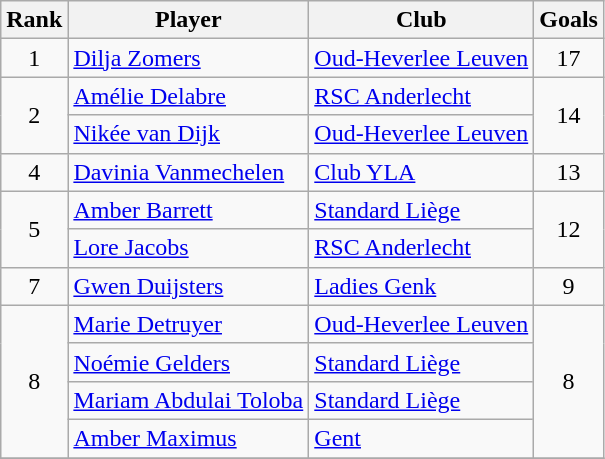<table class="wikitable" style="text-align:center">
<tr>
<th>Rank</th>
<th>Player</th>
<th>Club</th>
<th>Goals</th>
</tr>
<tr>
<td>1</td>
<td align="left"> <a href='#'>Dilja Zomers</a></td>
<td align="left"><a href='#'>Oud-Heverlee Leuven</a></td>
<td>17</td>
</tr>
<tr>
<td rowspan="2">2</td>
<td align="left"> <a href='#'>Amélie Delabre</a></td>
<td align="left"><a href='#'>RSC Anderlecht</a></td>
<td rowspan="2">14</td>
</tr>
<tr>
<td align="left"> <a href='#'>Nikée van Dijk</a></td>
<td align="left"><a href='#'>Oud-Heverlee Leuven</a></td>
</tr>
<tr>
<td>4</td>
<td align="left"> <a href='#'>Davinia Vanmechelen</a></td>
<td align="left"><a href='#'>Club YLA</a></td>
<td>13</td>
</tr>
<tr>
<td rowspan="2">5</td>
<td align="left"> <a href='#'>Amber Barrett</a></td>
<td align="left"><a href='#'>Standard Liège</a></td>
<td rowspan="2">12</td>
</tr>
<tr>
<td align="left"> <a href='#'>Lore Jacobs</a></td>
<td align="left"><a href='#'>RSC Anderlecht</a></td>
</tr>
<tr>
<td>7</td>
<td align="left"> <a href='#'>Gwen Duijsters</a></td>
<td align="left"><a href='#'>Ladies Genk</a></td>
<td>9</td>
</tr>
<tr>
<td rowspan="4">8</td>
<td align="left"> <a href='#'>Marie Detruyer</a></td>
<td align="left"><a href='#'>Oud-Heverlee Leuven</a></td>
<td rowspan="4">8</td>
</tr>
<tr>
<td align="left"> <a href='#'>Noémie Gelders</a></td>
<td align="left"><a href='#'>Standard Liège</a></td>
</tr>
<tr>
<td align="left"> <a href='#'>Mariam Abdulai Toloba</a></td>
<td align="left"><a href='#'>Standard Liège</a></td>
</tr>
<tr>
<td align="left"> <a href='#'>Amber Maximus</a></td>
<td align="left"><a href='#'>Gent</a></td>
</tr>
<tr>
</tr>
</table>
